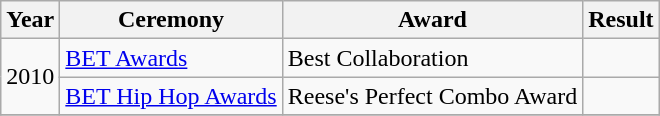<table class="wikitable plainrowheaders">
<tr>
<th>Year</th>
<th>Ceremony</th>
<th>Award</th>
<th>Result</th>
</tr>
<tr>
<td rowspan="2">2010</td>
<td><a href='#'>BET Awards</a></td>
<td>Best Collaboration</td>
<td></td>
</tr>
<tr>
<td><a href='#'>BET Hip Hop Awards</a></td>
<td>Reese's Perfect Combo Award</td>
<td></td>
</tr>
<tr>
</tr>
</table>
